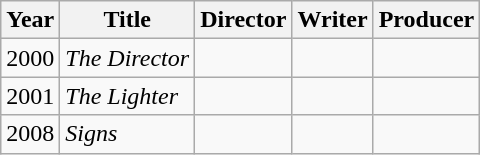<table class="wikitable">
<tr>
<th>Year</th>
<th>Title</th>
<th>Director</th>
<th>Writer</th>
<th>Producer</th>
</tr>
<tr>
<td>2000</td>
<td><em>The Director</em></td>
<td></td>
<td></td>
<td></td>
</tr>
<tr>
<td>2001</td>
<td><em>The Lighter</em></td>
<td></td>
<td></td>
<td></td>
</tr>
<tr>
<td>2008</td>
<td><em>Signs</em></td>
<td></td>
<td></td>
<td></td>
</tr>
</table>
